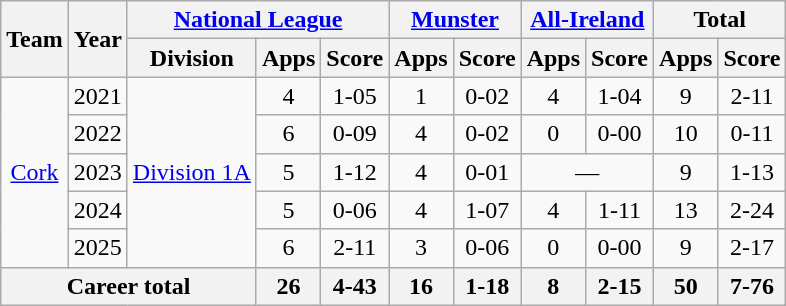<table class="wikitable" style="text-align:center">
<tr>
<th rowspan="2">Team</th>
<th rowspan="2">Year</th>
<th colspan="3"><a href='#'>National League</a></th>
<th colspan="2"><a href='#'>Munster</a></th>
<th colspan="2"><a href='#'>All-Ireland</a></th>
<th colspan="2">Total</th>
</tr>
<tr>
<th>Division</th>
<th>Apps</th>
<th>Score</th>
<th>Apps</th>
<th>Score</th>
<th>Apps</th>
<th>Score</th>
<th>Apps</th>
<th>Score</th>
</tr>
<tr>
<td rowspan="5"><a href='#'>Cork</a></td>
<td>2021</td>
<td rowspan="5"><a href='#'>Division 1A</a></td>
<td>4</td>
<td>1-05</td>
<td>1</td>
<td>0-02</td>
<td>4</td>
<td>1-04</td>
<td>9</td>
<td>2-11</td>
</tr>
<tr>
<td>2022</td>
<td>6</td>
<td>0-09</td>
<td>4</td>
<td>0-02</td>
<td>0</td>
<td>0-00</td>
<td>10</td>
<td>0-11</td>
</tr>
<tr>
<td>2023</td>
<td>5</td>
<td>1-12</td>
<td>4</td>
<td>0-01</td>
<td colspan="2">—</td>
<td>9</td>
<td>1-13</td>
</tr>
<tr>
<td>2024</td>
<td>5</td>
<td>0-06</td>
<td>4</td>
<td>1-07</td>
<td>4</td>
<td>1-11</td>
<td>13</td>
<td>2-24</td>
</tr>
<tr>
<td>2025</td>
<td>6</td>
<td>2-11</td>
<td>3</td>
<td>0-06</td>
<td>0</td>
<td>0-00</td>
<td>9</td>
<td>2-17</td>
</tr>
<tr>
<th colspan="3">Career total</th>
<th>26</th>
<th>4-43</th>
<th>16</th>
<th>1-18</th>
<th>8</th>
<th>2-15</th>
<th>50</th>
<th>7-76</th>
</tr>
</table>
